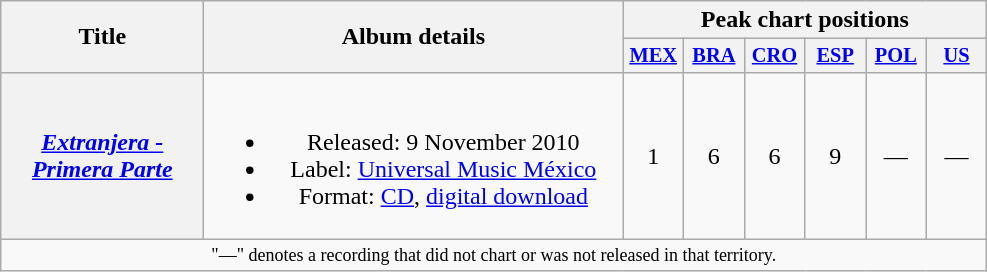<table class="wikitable plainrowheaders" style="text-align:center;">
<tr>
<th scope="col" rowspan="2" style="width:8em;">Title</th>
<th scope="col" rowspan="2" style="width:17em;">Album details</th>
<th scope="col" colspan="6">Peak chart positions</th>
</tr>
<tr>
<th style="width:2.5em; font-size:85%"><a href='#'>MEX</a></th>
<th style="width:2.5em; font-size:85%"><a href='#'>BRA</a></th>
<th style="width:2.5em; font-size:85%"><a href='#'>CRO</a></th>
<th style="width:2.5em; font-size:85%"><a href='#'>ESP</a><br></th>
<th style="width:2.5em; font-size:85%"><a href='#'>POL</a></th>
<th style="width:2.5em; font-size:85%"><a href='#'>US</a></th>
</tr>
<tr>
<th scope="row"><em><a href='#'>Extranjera - Primera Parte</a></em></th>
<td><br><ul><li>Released: 9 November 2010</li><li>Label: <a href='#'>Universal Music México</a></li><li>Format: <a href='#'>CD</a>, <a href='#'>digital download</a></li></ul></td>
<td>1<br></td>
<td>6<br></td>
<td>6<br></td>
<td>9</td>
<td>—</td>
<td>—</td>
</tr>
<tr>
<td colspan="8" style="font-size:9pt">"—" denotes a recording that did not chart or was not released in that territory.</td>
</tr>
</table>
